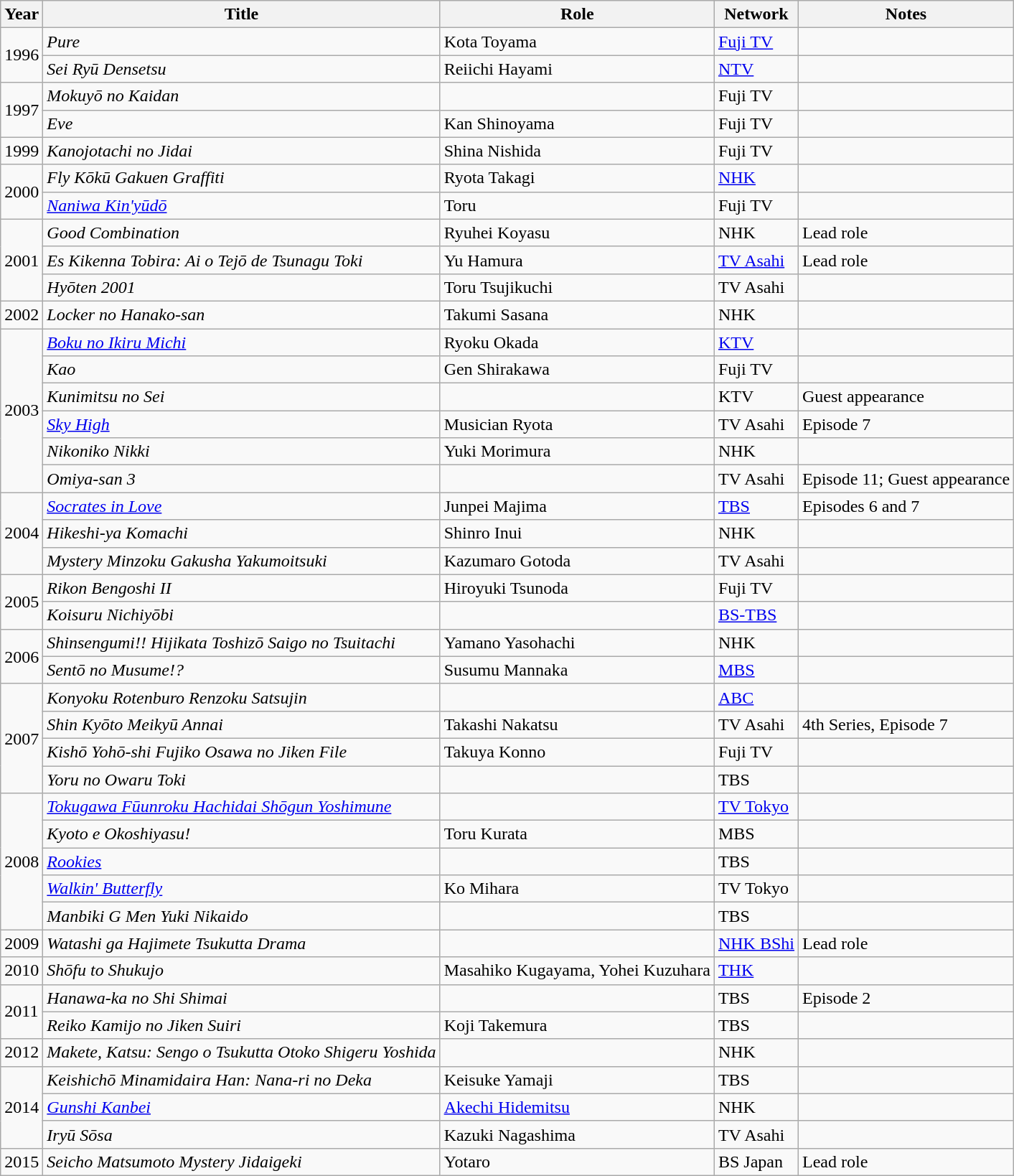<table class="wikitable">
<tr>
<th>Year</th>
<th>Title</th>
<th>Role</th>
<th>Network</th>
<th>Notes</th>
</tr>
<tr>
<td rowspan="2">1996</td>
<td><em>Pure</em></td>
<td>Kota Toyama</td>
<td><a href='#'>Fuji TV</a></td>
<td></td>
</tr>
<tr>
<td><em>Sei Ryū Densetsu</em></td>
<td>Reiichi Hayami</td>
<td><a href='#'>NTV</a></td>
<td></td>
</tr>
<tr>
<td rowspan="2">1997</td>
<td><em>Mokuyō no Kaidan</em></td>
<td></td>
<td>Fuji TV</td>
<td></td>
</tr>
<tr>
<td><em>Eve</em></td>
<td>Kan Shinoyama</td>
<td>Fuji TV</td>
<td></td>
</tr>
<tr>
<td>1999</td>
<td><em>Kanojotachi no Jidai</em></td>
<td>Shina Nishida</td>
<td>Fuji TV</td>
<td></td>
</tr>
<tr>
<td rowspan="2">2000</td>
<td><em>Fly Kōkū Gakuen Graffiti</em></td>
<td>Ryota Takagi</td>
<td><a href='#'>NHK</a></td>
<td></td>
</tr>
<tr>
<td><em><a href='#'>Naniwa Kin'yūdō</a></em></td>
<td>Toru</td>
<td>Fuji TV</td>
<td></td>
</tr>
<tr>
<td rowspan="3">2001</td>
<td><em>Good Combination</em></td>
<td>Ryuhei Koyasu</td>
<td>NHK</td>
<td>Lead role</td>
</tr>
<tr>
<td><em>Es Kikenna Tobira: Ai o Tejō de Tsunagu Toki</em></td>
<td>Yu Hamura</td>
<td><a href='#'>TV Asahi</a></td>
<td>Lead role</td>
</tr>
<tr>
<td><em>Hyōten 2001</em></td>
<td>Toru Tsujikuchi</td>
<td>TV Asahi</td>
<td></td>
</tr>
<tr>
<td>2002</td>
<td><em>Locker no Hanako-san</em></td>
<td>Takumi Sasana</td>
<td>NHK</td>
<td></td>
</tr>
<tr>
<td rowspan="6">2003</td>
<td><em><a href='#'>Boku no Ikiru Michi</a></em></td>
<td>Ryoku Okada</td>
<td><a href='#'>KTV</a></td>
<td></td>
</tr>
<tr>
<td><em>Kao</em></td>
<td>Gen Shirakawa</td>
<td>Fuji TV</td>
<td></td>
</tr>
<tr>
<td><em>Kunimitsu no Sei</em></td>
<td></td>
<td>KTV</td>
<td>Guest appearance</td>
</tr>
<tr>
<td><em><a href='#'>Sky High</a></em></td>
<td>Musician Ryota</td>
<td>TV Asahi</td>
<td>Episode 7</td>
</tr>
<tr>
<td><em>Nikoniko Nikki</em></td>
<td>Yuki Morimura</td>
<td>NHK</td>
<td></td>
</tr>
<tr>
<td><em>Omiya-san 3</em></td>
<td></td>
<td>TV Asahi</td>
<td>Episode 11; Guest appearance</td>
</tr>
<tr>
<td rowspan="3">2004</td>
<td><em><a href='#'>Socrates in Love</a></em></td>
<td>Junpei Majima</td>
<td><a href='#'>TBS</a></td>
<td>Episodes 6 and 7</td>
</tr>
<tr>
<td><em>Hikeshi-ya Komachi</em></td>
<td>Shinro Inui</td>
<td>NHK</td>
<td></td>
</tr>
<tr>
<td><em>Mystery Minzoku Gakusha Yakumoitsuki</em></td>
<td>Kazumaro Gotoda</td>
<td>TV Asahi</td>
<td></td>
</tr>
<tr>
<td rowspan="2">2005</td>
<td><em>Rikon Bengoshi II</em></td>
<td>Hiroyuki Tsunoda</td>
<td>Fuji TV</td>
<td></td>
</tr>
<tr>
<td><em>Koisuru Nichiyōbi</em></td>
<td></td>
<td><a href='#'>BS-TBS</a></td>
<td></td>
</tr>
<tr>
<td rowspan="2">2006</td>
<td><em>Shinsengumi!! Hijikata Toshizō Saigo no Tsuitachi</em></td>
<td>Yamano Yasohachi</td>
<td>NHK</td>
<td></td>
</tr>
<tr>
<td><em>Sentō no Musume!?</em></td>
<td>Susumu Mannaka</td>
<td><a href='#'>MBS</a></td>
<td></td>
</tr>
<tr>
<td rowspan="4">2007</td>
<td><em>Konyoku Rotenburo Renzoku Satsujin</em></td>
<td></td>
<td><a href='#'>ABC</a></td>
<td></td>
</tr>
<tr>
<td><em>Shin Kyōto Meikyū Annai</em></td>
<td>Takashi Nakatsu</td>
<td>TV Asahi</td>
<td>4th Series, Episode 7</td>
</tr>
<tr>
<td><em>Kishō Yohō-shi Fujiko Osawa no Jiken File</em></td>
<td>Takuya Konno</td>
<td>Fuji TV</td>
<td></td>
</tr>
<tr>
<td><em>Yoru no Owaru Toki</em></td>
<td></td>
<td>TBS</td>
<td></td>
</tr>
<tr>
<td rowspan="5">2008</td>
<td><em><a href='#'>Tokugawa Fūunroku Hachidai Shōgun Yoshimune</a></em></td>
<td></td>
<td><a href='#'>TV Tokyo</a></td>
<td></td>
</tr>
<tr>
<td><em>Kyoto e Okoshiyasu!</em></td>
<td>Toru Kurata</td>
<td>MBS</td>
<td></td>
</tr>
<tr>
<td><em><a href='#'>Rookies</a></em></td>
<td></td>
<td>TBS</td>
<td></td>
</tr>
<tr>
<td><em><a href='#'>Walkin' Butterfly</a></em></td>
<td>Ko Mihara</td>
<td>TV Tokyo</td>
<td></td>
</tr>
<tr>
<td><em>Manbiki G Men Yuki Nikaido</em></td>
<td></td>
<td>TBS</td>
<td></td>
</tr>
<tr>
<td>2009</td>
<td><em>Watashi ga Hajimete Tsukutta Drama</em></td>
<td></td>
<td><a href='#'>NHK BShi</a></td>
<td>Lead role</td>
</tr>
<tr>
<td>2010</td>
<td><em>Shōfu to Shukujo</em></td>
<td>Masahiko Kugayama, Yohei Kuzuhara</td>
<td><a href='#'>THK</a></td>
<td></td>
</tr>
<tr>
<td rowspan="2">2011</td>
<td><em>Hanawa-ka no Shi Shimai</em></td>
<td></td>
<td>TBS</td>
<td>Episode 2</td>
</tr>
<tr>
<td><em>Reiko Kamijo no Jiken Suiri</em></td>
<td>Koji Takemura</td>
<td>TBS</td>
<td></td>
</tr>
<tr>
<td>2012</td>
<td><em>Makete, Katsu: Sengo o Tsukutta Otoko Shigeru Yoshida</em></td>
<td></td>
<td>NHK</td>
<td></td>
</tr>
<tr>
<td rowspan="3">2014</td>
<td><em>Keishichō Minamidaira Han: Nana-ri no Deka</em></td>
<td>Keisuke Yamaji</td>
<td>TBS</td>
<td></td>
</tr>
<tr>
<td><em><a href='#'>Gunshi Kanbei</a></em></td>
<td><a href='#'>Akechi Hidemitsu</a></td>
<td>NHK</td>
<td></td>
</tr>
<tr>
<td><em>Iryū Sōsa</em></td>
<td>Kazuki Nagashima</td>
<td>TV Asahi</td>
<td></td>
</tr>
<tr>
<td>2015</td>
<td><em>Seicho Matsumoto Mystery Jidaigeki</em></td>
<td>Yotaro</td>
<td>BS Japan</td>
<td>Lead role</td>
</tr>
</table>
